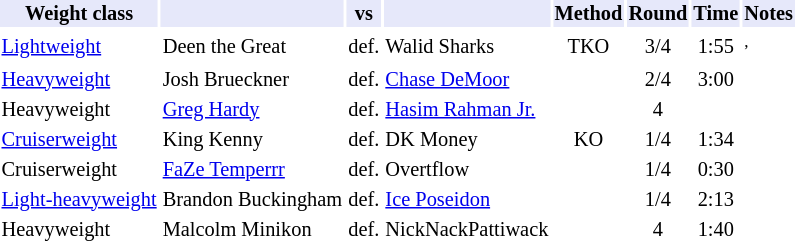<table class="toccolours" style="font-size: 85%;">
<tr>
<th style="background:#e6e8fa; color:#000; text-align:center;">Weight class</th>
<th style="background:#e6e8fa; color:#000; text-align:center;"></th>
<th style="background:#e6e8fa; color:#000; text-align:center;">vs</th>
<th style="background:#e6e8fa; color:#000; text-align:center;"></th>
<th style="background:#e6e8fa; color:#000; text-align:center;">Method</th>
<th style="background:#e6e8fa; color:#000; text-align:center;">Round</th>
<th style="background:#e6e8fa; color:#000; text-align:center;">Time</th>
<th style="background:#e6e8fa; color:#000; text-align:center;">Notes</th>
</tr>
<tr>
<td><a href='#'>Lightweight</a></td>
<td>Deen the Great</td>
<td>def.</td>
<td>Walid Sharks</td>
<td align="center">TKO</td>
<td align="center">3/4</td>
<td align="center">1:55</td>
<td><sup>,</sup> </td>
</tr>
<tr>
<td><a href='#'>Heavyweight</a></td>
<td>Josh Brueckner</td>
<td>def.</td>
<td><a href='#'>Chase DeMoor</a></td>
<td align="center"></td>
<td align="center">2/4</td>
<td align="center">3:00</td>
<td></td>
</tr>
<tr>
<td>Heavyweight</td>
<td><a href='#'>Greg Hardy</a></td>
<td>def.</td>
<td><a href='#'>Hasim Rahman Jr.</a></td>
<td align="center"></td>
<td align="center">4</td>
<td align="center"></td>
<td></td>
</tr>
<tr>
<td><a href='#'>Cruiserweight</a></td>
<td>King Kenny</td>
<td>def.</td>
<td>DK Money</td>
<td align="center">KO</td>
<td align="center">1/4</td>
<td align="center">1:34</td>
<td></td>
</tr>
<tr>
<td>Cruiserweight</td>
<td><a href='#'>FaZe Temperrr</a></td>
<td>def.</td>
<td>Overtflow</td>
<td align="center"></td>
<td align="center">1/4</td>
<td align="center">0:30</td>
<td></td>
</tr>
<tr>
<td><a href='#'>Light-heavyweight</a></td>
<td>Brandon Buckingham</td>
<td>def.</td>
<td><a href='#'>Ice Poseidon</a></td>
<td align="center"></td>
<td align="center">1/4</td>
<td align="center">2:13</td>
<td></td>
</tr>
<tr>
<td>Heavyweight</td>
<td>Malcolm Minikon</td>
<td>def.</td>
<td>NickNackPattiwack</td>
<td align="center"></td>
<td align="center">4</td>
<td align="center">1:40</td>
<td></td>
</tr>
<tr>
</tr>
</table>
